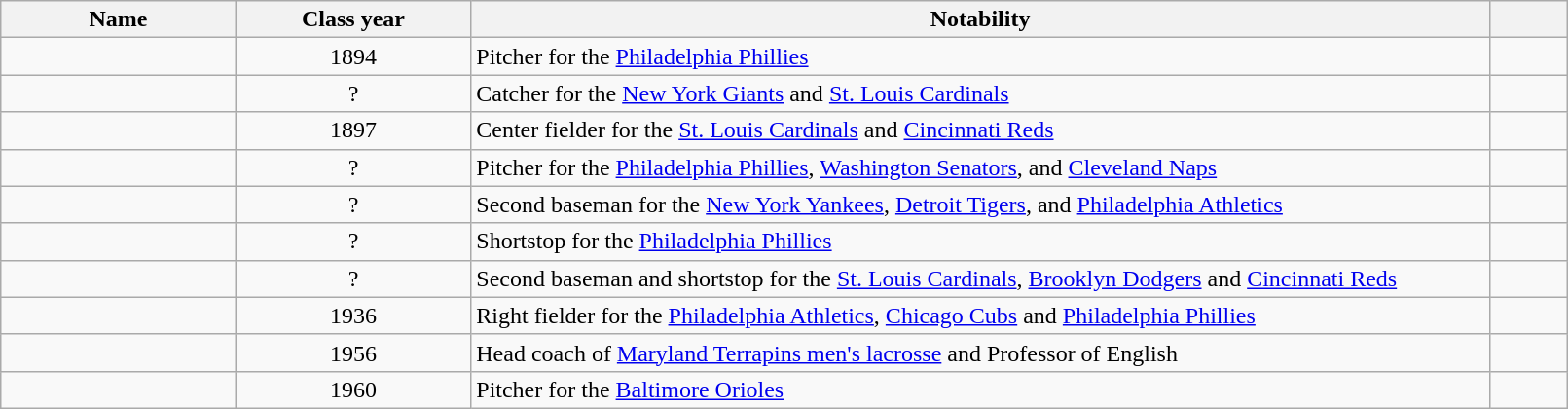<table class="wikitable sortable" style="width:85%">
<tr>
<th style="width:15%;" scope="col">Name</th>
<th style="width:15%;" scope="col">Class year</th>
<th style="width:*;" class="unsortable" scope="col">Notability</th>
<th style="width:5%;" class="unsortable" scope="col"></th>
</tr>
<tr>
<td></td>
<td style="text-align:center;">1894</td>
<td>Pitcher for the <a href='#'>Philadelphia Phillies</a></td>
<td style="text-align:center;"></td>
</tr>
<tr>
<td></td>
<td style="text-align:center;">?</td>
<td>Catcher for the <a href='#'>New York Giants</a> and <a href='#'>St. Louis Cardinals</a></td>
<td style="text-align:center;"></td>
</tr>
<tr>
<td></td>
<td style="text-align:center;">1897</td>
<td>Center fielder for the <a href='#'>St. Louis Cardinals</a> and <a href='#'>Cincinnati Reds</a></td>
<td style="text-align:center;"></td>
</tr>
<tr>
<td></td>
<td style="text-align:center;">?</td>
<td>Pitcher for the <a href='#'>Philadelphia Phillies</a>, <a href='#'>Washington Senators</a>, and <a href='#'>Cleveland Naps</a></td>
<td style="text-align:center;"></td>
</tr>
<tr>
<td></td>
<td style="text-align:center;">?</td>
<td>Second baseman for the <a href='#'>New York Yankees</a>, <a href='#'>Detroit Tigers</a>, and <a href='#'>Philadelphia Athletics</a></td>
<td style="text-align:center;"></td>
</tr>
<tr>
<td></td>
<td style="text-align:center;">?</td>
<td>Shortstop for the <a href='#'>Philadelphia Phillies</a></td>
<td style="text-align:center;"></td>
</tr>
<tr>
<td></td>
<td style="text-align:center;">?</td>
<td>Second baseman and shortstop for the <a href='#'>St. Louis Cardinals</a>, <a href='#'>Brooklyn Dodgers</a> and <a href='#'>Cincinnati Reds</a></td>
<td style="text-align:center;"></td>
</tr>
<tr>
<td></td>
<td style="text-align:center;">1936</td>
<td>Right fielder for the <a href='#'>Philadelphia Athletics</a>, <a href='#'>Chicago Cubs</a> and <a href='#'>Philadelphia Phillies</a></td>
<td style="text-align:center;"></td>
</tr>
<tr>
<td></td>
<td style="text-align:center;">1956</td>
<td>Head coach of <a href='#'>Maryland Terrapins men's lacrosse</a> and Professor of English</td>
<td style="text-align:center;"></td>
</tr>
<tr>
<td></td>
<td style="text-align:center;">1960</td>
<td>Pitcher for the <a href='#'>Baltimore Orioles</a></td>
<td style="text-align:center;"></td>
</tr>
</table>
